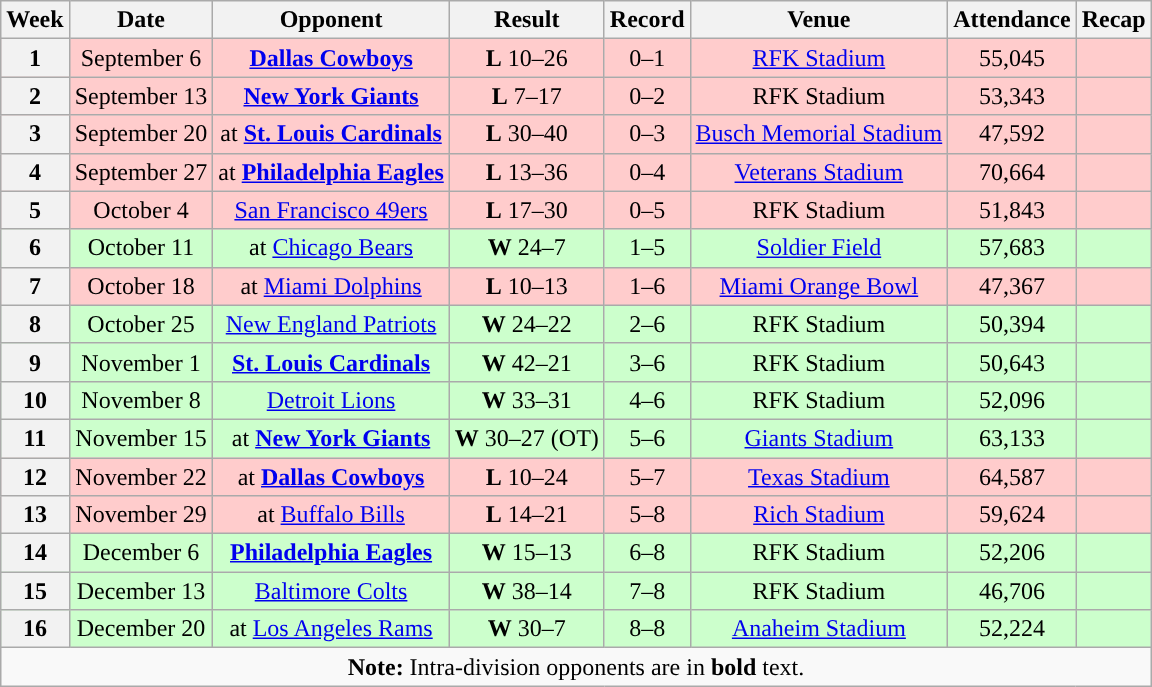<table class="wikitable" style="text-align:center">
<tr>
<th>Week</th>
<th>Date</th>
<th>Opponent</th>
<th>Result</th>
<th>Record</th>
<th>Venue</th>
<th>Attendance</th>
<th>Recap</th>
</tr>
<tr style="background:#fcc">
<th>1</th>
<td>September 6</td>
<td><strong><a href='#'>Dallas Cowboys</a></strong></td>
<td><strong>L</strong> 10–26</td>
<td>0–1</td>
<td><a href='#'>RFK Stadium</a></td>
<td>55,045</td>
<td></td>
</tr>
<tr style="background:#fcc">
<th>2</th>
<td>September 13</td>
<td><strong><a href='#'>New York Giants</a></strong></td>
<td><strong>L</strong> 7–17</td>
<td>0–2</td>
<td>RFK Stadium</td>
<td>53,343</td>
<td></td>
</tr>
<tr style="background:#fcc">
<th>3</th>
<td>September 20</td>
<td>at <strong><a href='#'>St. Louis Cardinals</a></strong></td>
<td><strong>L</strong> 30–40</td>
<td>0–3</td>
<td><a href='#'>Busch Memorial Stadium</a></td>
<td>47,592</td>
<td></td>
</tr>
<tr style="background:#fcc">
<th>4</th>
<td>September 27</td>
<td>at <strong><a href='#'>Philadelphia Eagles</a></strong></td>
<td><strong>L</strong> 13–36</td>
<td>0–4</td>
<td><a href='#'>Veterans Stadium</a></td>
<td>70,664</td>
<td></td>
</tr>
<tr style="background:#fcc">
<th>5</th>
<td>October 4</td>
<td><a href='#'>San Francisco 49ers</a></td>
<td><strong>L</strong> 17–30</td>
<td>0–5</td>
<td>RFK Stadium</td>
<td>51,843</td>
<td></td>
</tr>
<tr style="background:#cfc">
<th>6</th>
<td>October 11</td>
<td>at <a href='#'>Chicago Bears</a></td>
<td><strong>W</strong> 24–7</td>
<td>1–5</td>
<td><a href='#'>Soldier Field</a></td>
<td>57,683</td>
<td></td>
</tr>
<tr style="background:#fcc">
<th>7</th>
<td>October 18</td>
<td>at <a href='#'>Miami Dolphins</a></td>
<td><strong>L</strong> 10–13</td>
<td>1–6</td>
<td><a href='#'>Miami Orange Bowl</a></td>
<td>47,367</td>
<td></td>
</tr>
<tr style="background:#cfc">
<th>8</th>
<td>October 25</td>
<td><a href='#'>New England Patriots</a></td>
<td><strong>W</strong> 24–22</td>
<td>2–6</td>
<td>RFK Stadium</td>
<td>50,394</td>
<td></td>
</tr>
<tr style="background:#cfc">
<th>9</th>
<td>November 1</td>
<td><strong><a href='#'>St. Louis Cardinals</a></strong></td>
<td><strong>W</strong> 42–21</td>
<td>3–6</td>
<td>RFK Stadium</td>
<td>50,643</td>
<td></td>
</tr>
<tr style="background:#cfc">
<th>10</th>
<td>November 8</td>
<td><a href='#'>Detroit Lions</a></td>
<td><strong>W</strong> 33–31</td>
<td>4–6</td>
<td>RFK Stadium</td>
<td>52,096</td>
<td></td>
</tr>
<tr style="background:#cfc">
<th>11</th>
<td>November 15</td>
<td>at <strong><a href='#'>New York Giants</a></strong></td>
<td><strong>W</strong> 30–27 (OT)</td>
<td>5–6</td>
<td><a href='#'>Giants Stadium</a></td>
<td>63,133</td>
<td></td>
</tr>
<tr style="background:#fcc">
<th>12</th>
<td>November 22</td>
<td>at <strong><a href='#'>Dallas Cowboys</a></strong></td>
<td><strong>L</strong> 10–24</td>
<td>5–7</td>
<td><a href='#'>Texas Stadium</a></td>
<td>64,587</td>
<td></td>
</tr>
<tr style="background:#fcc">
<th>13</th>
<td>November 29</td>
<td>at <a href='#'>Buffalo Bills</a></td>
<td><strong>L</strong> 14–21</td>
<td>5–8</td>
<td><a href='#'>Rich Stadium</a></td>
<td>59,624</td>
<td></td>
</tr>
<tr style="background:#cfc">
<th>14</th>
<td>December 6</td>
<td><strong><a href='#'>Philadelphia Eagles</a></strong></td>
<td><strong>W</strong> 15–13</td>
<td>6–8</td>
<td>RFK Stadium</td>
<td>52,206</td>
<td></td>
</tr>
<tr style="background:#cfc">
<th>15</th>
<td>December 13</td>
<td><a href='#'>Baltimore Colts</a></td>
<td><strong>W</strong> 38–14</td>
<td>7–8</td>
<td>RFK Stadium</td>
<td>46,706</td>
<td></td>
</tr>
<tr style="background:#cfc">
<th>16</th>
<td>December 20</td>
<td>at <a href='#'>Los Angeles Rams</a></td>
<td><strong>W</strong> 30–7</td>
<td>8–8</td>
<td><a href='#'>Anaheim Stadium</a></td>
<td>52,224</td>
<td></td>
</tr>
<tr>
<td colspan="8"><strong>Note:</strong> Intra-division opponents are in <strong>bold</strong> text.</td>
</tr>
</table>
